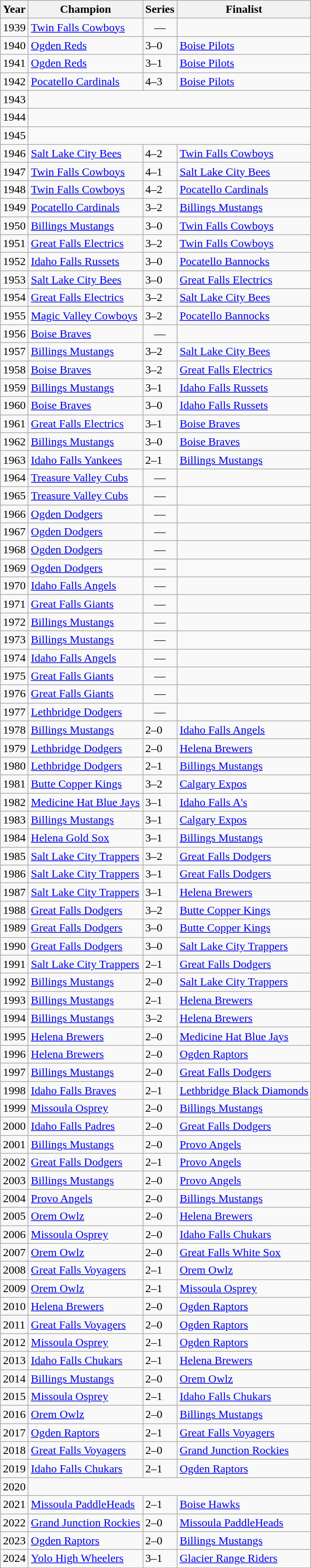<table class="wikitable sortable" style="text-align:left;">
<tr>
<th>Year</th>
<th>Champion</th>
<th class="unsortable">Series</th>
<th>Finalist</th>
</tr>
<tr>
<td>1939</td>
<td><a href='#'>Twin Falls Cowboys</a></td>
<td align=center>—</td>
<td></td>
</tr>
<tr>
<td>1940</td>
<td><a href='#'>Ogden Reds</a></td>
<td>3–0</td>
<td><a href='#'>Boise Pilots</a></td>
</tr>
<tr>
<td>1941</td>
<td><a href='#'>Ogden Reds</a></td>
<td>3–1</td>
<td><a href='#'>Boise Pilots</a></td>
</tr>
<tr>
<td>1942</td>
<td><a href='#'>Pocatello Cardinals</a></td>
<td>4–3</td>
<td><a href='#'>Boise Pilots</a></td>
</tr>
<tr>
<td>1943</td>
<td colspan=3; align=center></td>
</tr>
<tr>
<td>1944</td>
<td colspan=3; align=center></td>
</tr>
<tr>
<td>1945</td>
<td colspan=3; align=center></td>
</tr>
<tr>
<td>1946</td>
<td><a href='#'>Salt Lake City Bees</a></td>
<td>4–2</td>
<td><a href='#'>Twin Falls Cowboys</a></td>
</tr>
<tr>
<td>1947</td>
<td><a href='#'>Twin Falls Cowboys</a></td>
<td>4–1</td>
<td><a href='#'>Salt Lake City Bees</a></td>
</tr>
<tr>
<td>1948</td>
<td><a href='#'>Twin Falls Cowboys</a></td>
<td>4–2</td>
<td><a href='#'>Pocatello Cardinals</a></td>
</tr>
<tr>
<td>1949</td>
<td><a href='#'>Pocatello Cardinals</a></td>
<td>3–2</td>
<td><a href='#'>Billings Mustangs</a></td>
</tr>
<tr>
<td>1950</td>
<td><a href='#'>Billings Mustangs</a></td>
<td>3–0</td>
<td><a href='#'>Twin Falls Cowboys</a></td>
</tr>
<tr>
<td>1951</td>
<td><a href='#'>Great Falls Electrics</a></td>
<td>3–2</td>
<td><a href='#'>Twin Falls Cowboys</a></td>
</tr>
<tr>
<td>1952</td>
<td><a href='#'>Idaho Falls Russets</a></td>
<td>3–0</td>
<td><a href='#'>Pocatello Bannocks</a></td>
</tr>
<tr>
<td>1953</td>
<td><a href='#'>Salt Lake City Bees</a></td>
<td>3–0</td>
<td><a href='#'>Great Falls Electrics</a></td>
</tr>
<tr>
<td>1954</td>
<td><a href='#'>Great Falls Electrics</a></td>
<td>3–2</td>
<td><a href='#'>Salt Lake City Bees</a></td>
</tr>
<tr>
<td>1955</td>
<td><a href='#'>Magic Valley Cowboys</a></td>
<td>3–2</td>
<td><a href='#'>Pocatello Bannocks</a></td>
</tr>
<tr>
<td>1956</td>
<td><a href='#'>Boise Braves</a></td>
<td align=center>—</td>
<td></td>
</tr>
<tr>
<td>1957</td>
<td><a href='#'>Billings Mustangs</a></td>
<td>3–2</td>
<td><a href='#'>Salt Lake City Bees</a></td>
</tr>
<tr>
<td>1958</td>
<td><a href='#'>Boise Braves</a></td>
<td>3–2</td>
<td><a href='#'>Great Falls Electrics</a></td>
</tr>
<tr>
<td>1959</td>
<td><a href='#'>Billings Mustangs</a></td>
<td>3–1</td>
<td><a href='#'>Idaho Falls Russets</a></td>
</tr>
<tr>
<td>1960</td>
<td><a href='#'>Boise Braves</a></td>
<td>3–0</td>
<td><a href='#'>Idaho Falls Russets</a></td>
</tr>
<tr>
<td>1961</td>
<td><a href='#'>Great Falls Electrics</a></td>
<td>3–1</td>
<td><a href='#'>Boise Braves</a></td>
</tr>
<tr>
<td>1962</td>
<td><a href='#'>Billings Mustangs</a></td>
<td>3–0</td>
<td><a href='#'>Boise Braves</a></td>
</tr>
<tr>
<td>1963</td>
<td><a href='#'>Idaho Falls Yankees</a></td>
<td>2–1</td>
<td><a href='#'>Billings Mustangs</a></td>
</tr>
<tr>
<td>1964</td>
<td><a href='#'>Treasure Valley Cubs</a></td>
<td align=center>—</td>
<td></td>
</tr>
<tr>
<td>1965</td>
<td><a href='#'>Treasure Valley Cubs</a></td>
<td align=center>—</td>
<td></td>
</tr>
<tr>
<td>1966</td>
<td><a href='#'>Ogden Dodgers</a></td>
<td align=center>—</td>
<td></td>
</tr>
<tr>
<td>1967</td>
<td><a href='#'>Ogden Dodgers</a></td>
<td align=center>—</td>
<td></td>
</tr>
<tr>
<td>1968</td>
<td><a href='#'>Ogden Dodgers</a></td>
<td align=center>—</td>
<td></td>
</tr>
<tr>
<td>1969</td>
<td><a href='#'>Ogden Dodgers</a></td>
<td align=center>—</td>
<td></td>
</tr>
<tr>
<td>1970</td>
<td><a href='#'>Idaho Falls Angels</a></td>
<td align=center>—</td>
<td></td>
</tr>
<tr>
<td>1971</td>
<td><a href='#'>Great Falls Giants</a></td>
<td align=center>—</td>
<td></td>
</tr>
<tr>
<td>1972</td>
<td><a href='#'>Billings Mustangs</a></td>
<td align=center>—</td>
<td></td>
</tr>
<tr>
<td>1973</td>
<td><a href='#'>Billings Mustangs</a></td>
<td align=center>—</td>
<td></td>
</tr>
<tr>
<td>1974</td>
<td><a href='#'>Idaho Falls Angels</a></td>
<td align=center>—</td>
<td></td>
</tr>
<tr>
<td>1975</td>
<td><a href='#'>Great Falls Giants</a></td>
<td align=center>—</td>
<td></td>
</tr>
<tr>
<td>1976</td>
<td><a href='#'>Great Falls Giants</a></td>
<td align=center>—</td>
<td></td>
</tr>
<tr>
<td>1977</td>
<td><a href='#'>Lethbridge Dodgers</a></td>
<td align=center>—</td>
<td></td>
</tr>
<tr>
<td>1978</td>
<td><a href='#'>Billings Mustangs</a></td>
<td>2–0</td>
<td><a href='#'>Idaho Falls Angels</a></td>
</tr>
<tr>
<td>1979</td>
<td><a href='#'>Lethbridge Dodgers</a></td>
<td>2–0</td>
<td><a href='#'>Helena Brewers</a></td>
</tr>
<tr>
<td>1980</td>
<td><a href='#'>Lethbridge Dodgers</a></td>
<td>2–1</td>
<td><a href='#'>Billings Mustangs</a></td>
</tr>
<tr>
<td>1981</td>
<td><a href='#'>Butte Copper Kings</a></td>
<td>3–2</td>
<td><a href='#'>Calgary Expos</a></td>
</tr>
<tr>
<td>1982</td>
<td><a href='#'>Medicine Hat Blue Jays</a></td>
<td>3–1</td>
<td><a href='#'>Idaho Falls A's</a></td>
</tr>
<tr>
<td>1983</td>
<td><a href='#'>Billings Mustangs</a></td>
<td>3–1</td>
<td><a href='#'>Calgary Expos</a></td>
</tr>
<tr>
<td>1984</td>
<td><a href='#'>Helena Gold Sox</a></td>
<td>3–1</td>
<td><a href='#'>Billings Mustangs</a></td>
</tr>
<tr>
<td>1985</td>
<td><a href='#'>Salt Lake City Trappers</a></td>
<td>3–2</td>
<td><a href='#'>Great Falls Dodgers</a></td>
</tr>
<tr>
<td>1986</td>
<td><a href='#'>Salt Lake City Trappers</a></td>
<td>3–1</td>
<td><a href='#'>Great Falls Dodgers</a></td>
</tr>
<tr>
<td>1987</td>
<td><a href='#'>Salt Lake City Trappers</a></td>
<td>3–1</td>
<td><a href='#'>Helena Brewers</a></td>
</tr>
<tr>
<td>1988</td>
<td><a href='#'>Great Falls Dodgers</a></td>
<td>3–2</td>
<td><a href='#'>Butte Copper Kings</a></td>
</tr>
<tr>
<td>1989</td>
<td><a href='#'>Great Falls Dodgers</a></td>
<td>3–0</td>
<td><a href='#'>Butte Copper Kings</a></td>
</tr>
<tr>
<td>1990</td>
<td><a href='#'>Great Falls Dodgers</a></td>
<td>3–0</td>
<td><a href='#'>Salt Lake City Trappers</a></td>
</tr>
<tr>
<td>1991</td>
<td><a href='#'>Salt Lake City Trappers</a></td>
<td>2–1</td>
<td><a href='#'>Great Falls Dodgers</a></td>
</tr>
<tr>
<td>1992</td>
<td><a href='#'>Billings Mustangs</a></td>
<td>2–0</td>
<td><a href='#'>Salt Lake City Trappers</a></td>
</tr>
<tr>
<td>1993</td>
<td><a href='#'>Billings Mustangs</a></td>
<td>2–1</td>
<td><a href='#'>Helena Brewers</a></td>
</tr>
<tr>
<td>1994</td>
<td><a href='#'>Billings Mustangs</a></td>
<td>3–2</td>
<td><a href='#'>Helena Brewers</a></td>
</tr>
<tr>
<td>1995</td>
<td><a href='#'>Helena Brewers</a></td>
<td>2–0</td>
<td><a href='#'>Medicine Hat Blue Jays</a></td>
</tr>
<tr>
<td>1996</td>
<td><a href='#'>Helena Brewers</a></td>
<td>2–0</td>
<td><a href='#'>Ogden Raptors</a></td>
</tr>
<tr>
<td>1997</td>
<td><a href='#'>Billings Mustangs</a></td>
<td>2–0</td>
<td><a href='#'>Great Falls Dodgers</a></td>
</tr>
<tr>
<td>1998</td>
<td><a href='#'>Idaho Falls Braves</a></td>
<td>2–1</td>
<td><a href='#'>Lethbridge Black Diamonds</a></td>
</tr>
<tr>
<td>1999</td>
<td><a href='#'>Missoula Osprey</a></td>
<td>2–0</td>
<td><a href='#'>Billings Mustangs</a></td>
</tr>
<tr>
<td>2000</td>
<td><a href='#'>Idaho Falls Padres</a></td>
<td>2–0</td>
<td><a href='#'>Great Falls Dodgers</a></td>
</tr>
<tr>
<td>2001</td>
<td><a href='#'>Billings Mustangs</a></td>
<td>2–0</td>
<td><a href='#'>Provo Angels</a></td>
</tr>
<tr>
<td>2002</td>
<td><a href='#'>Great Falls Dodgers</a></td>
<td>2–1</td>
<td><a href='#'>Provo Angels</a></td>
</tr>
<tr>
<td>2003</td>
<td><a href='#'>Billings Mustangs</a></td>
<td>2–0</td>
<td><a href='#'>Provo Angels</a></td>
</tr>
<tr>
<td>2004</td>
<td><a href='#'>Provo Angels</a></td>
<td>2–0</td>
<td><a href='#'>Billings Mustangs</a></td>
</tr>
<tr>
<td>2005</td>
<td><a href='#'>Orem Owlz</a></td>
<td>2–0</td>
<td><a href='#'>Helena Brewers</a></td>
</tr>
<tr>
<td>2006</td>
<td><a href='#'>Missoula Osprey</a></td>
<td>2–0</td>
<td><a href='#'>Idaho Falls Chukars</a></td>
</tr>
<tr>
<td>2007</td>
<td><a href='#'>Orem Owlz</a></td>
<td>2–0</td>
<td><a href='#'>Great Falls White Sox</a></td>
</tr>
<tr>
<td>2008</td>
<td><a href='#'>Great Falls Voyagers</a></td>
<td>2–1</td>
<td><a href='#'>Orem Owlz</a></td>
</tr>
<tr>
<td>2009</td>
<td><a href='#'>Orem Owlz</a></td>
<td>2–1</td>
<td><a href='#'>Missoula Osprey</a></td>
</tr>
<tr>
<td>2010</td>
<td><a href='#'>Helena Brewers</a></td>
<td>2–0</td>
<td><a href='#'>Ogden Raptors</a></td>
</tr>
<tr>
<td>2011</td>
<td><a href='#'>Great Falls Voyagers</a></td>
<td>2–0</td>
<td><a href='#'>Ogden Raptors</a></td>
</tr>
<tr>
<td>2012</td>
<td><a href='#'>Missoula Osprey</a></td>
<td>2–1</td>
<td><a href='#'>Ogden Raptors</a></td>
</tr>
<tr>
<td>2013</td>
<td><a href='#'>Idaho Falls Chukars</a></td>
<td>2–1</td>
<td><a href='#'>Helena Brewers</a></td>
</tr>
<tr>
<td>2014</td>
<td><a href='#'>Billings Mustangs</a></td>
<td>2–0</td>
<td><a href='#'>Orem Owlz</a></td>
</tr>
<tr>
<td>2015</td>
<td><a href='#'>Missoula Osprey</a></td>
<td>2–1</td>
<td><a href='#'>Idaho Falls Chukars</a></td>
</tr>
<tr>
<td>2016</td>
<td><a href='#'>Orem Owlz</a></td>
<td>2–0</td>
<td><a href='#'>Billings Mustangs</a></td>
</tr>
<tr>
<td>2017</td>
<td><a href='#'>Ogden Raptors</a></td>
<td>2–1</td>
<td><a href='#'>Great Falls Voyagers</a></td>
</tr>
<tr>
<td>2018</td>
<td><a href='#'>Great Falls Voyagers</a></td>
<td>2–0</td>
<td><a href='#'>Grand Junction Rockies</a></td>
</tr>
<tr>
<td>2019</td>
<td><a href='#'>Idaho Falls Chukars</a></td>
<td>2–1</td>
<td><a href='#'>Ogden Raptors</a></td>
</tr>
<tr>
<td>2020</td>
<td align=center colspan="3"></td>
</tr>
<tr>
<td>2021</td>
<td><a href='#'>Missoula PaddleHeads</a></td>
<td>2–1</td>
<td><a href='#'>Boise Hawks</a></td>
</tr>
<tr>
<td>2022</td>
<td><a href='#'>Grand Junction Rockies</a></td>
<td>2–0</td>
<td><a href='#'>Missoula PaddleHeads</a></td>
</tr>
<tr>
<td>2023</td>
<td><a href='#'>Ogden Raptors</a></td>
<td>2–0</td>
<td><a href='#'>Billings Mustangs</a></td>
</tr>
<tr>
<td>2024</td>
<td><a href='#'>Yolo High Wheelers</a></td>
<td>3–1</td>
<td><a href='#'>Glacier Range Riders</a></td>
</tr>
</table>
